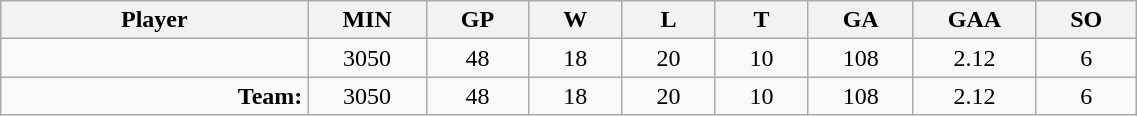<table class="wikitable sortable" width="60%">
<tr>
<th bgcolor="#DDDDFF" width="10%">Player</th>
<th width="3%" bgcolor="#DDDDFF" title="Minutes played">MIN</th>
<th width="3%" bgcolor="#DDDDFF" title="Games played in">GP</th>
<th width="3%" bgcolor="#DDDDFF" title="Wins">W</th>
<th width="3%" bgcolor="#DDDDFF"title="Losses">L</th>
<th width="3%" bgcolor="#DDDDFF" title="Ties">T</th>
<th width="3%" bgcolor="#DDDDFF" title="Goals against">GA</th>
<th width="3%" bgcolor="#DDDDFF" title="Goals against average">GAA</th>
<th width="3%" bgcolor="#DDDDFF"title="Shut-outs">SO</th>
</tr>
<tr align="center">
<td align="right"></td>
<td>3050</td>
<td>48</td>
<td>18</td>
<td>20</td>
<td>10</td>
<td>108</td>
<td>2.12</td>
<td>6</td>
</tr>
<tr align="center">
<td align="right"><strong>Team:</strong></td>
<td>3050</td>
<td>48</td>
<td>18</td>
<td>20</td>
<td>10</td>
<td>108</td>
<td>2.12</td>
<td>6</td>
</tr>
</table>
